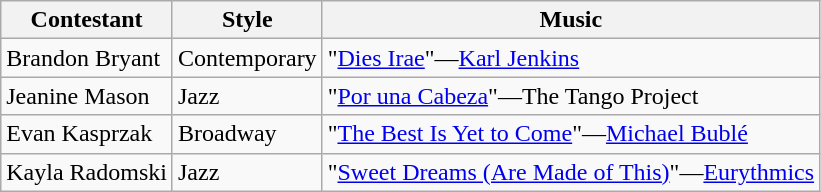<table class="wikitable">
<tr>
<th>Contestant</th>
<th>Style</th>
<th>Music</th>
</tr>
<tr>
<td>Brandon Bryant</td>
<td>Contemporary</td>
<td>"<a href='#'>Dies Irae</a>"—<a href='#'>Karl Jenkins</a></td>
</tr>
<tr>
<td>Jeanine Mason</td>
<td>Jazz</td>
<td>"<a href='#'>Por una Cabeza</a>"—The Tango Project</td>
</tr>
<tr>
<td>Evan Kasprzak</td>
<td>Broadway</td>
<td>"<a href='#'>The Best Is Yet to Come</a>"—<a href='#'>Michael Bublé</a></td>
</tr>
<tr>
<td>Kayla Radomski</td>
<td>Jazz</td>
<td>"<a href='#'>Sweet Dreams (Are Made of This)</a>"—<a href='#'>Eurythmics</a></td>
</tr>
</table>
